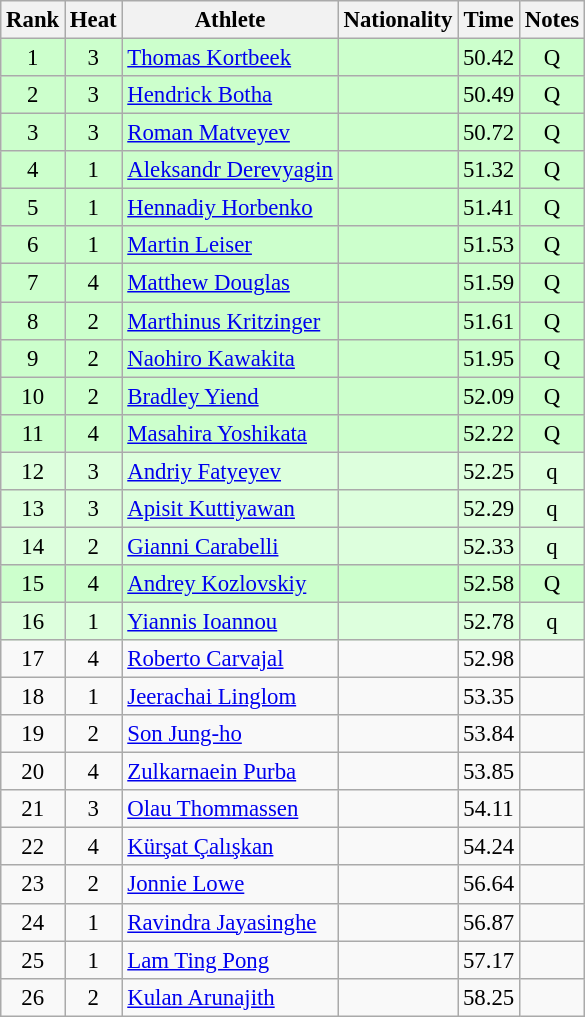<table class="wikitable sortable" style="text-align:center;font-size:95%">
<tr>
<th>Rank</th>
<th>Heat</th>
<th>Athlete</th>
<th>Nationality</th>
<th>Time</th>
<th>Notes</th>
</tr>
<tr bgcolor=ccffcc>
<td>1</td>
<td>3</td>
<td align="left"><a href='#'>Thomas Kortbeek</a></td>
<td align=left></td>
<td>50.42</td>
<td>Q</td>
</tr>
<tr bgcolor=ccffcc>
<td>2</td>
<td>3</td>
<td align="left"><a href='#'>Hendrick Botha</a></td>
<td align=left></td>
<td>50.49</td>
<td>Q</td>
</tr>
<tr bgcolor=ccffcc>
<td>3</td>
<td>3</td>
<td align="left"><a href='#'>Roman Matveyev</a></td>
<td align=left></td>
<td>50.72</td>
<td>Q</td>
</tr>
<tr bgcolor=ccffcc>
<td>4</td>
<td>1</td>
<td align="left"><a href='#'>Aleksandr Derevyagin</a></td>
<td align=left></td>
<td>51.32</td>
<td>Q</td>
</tr>
<tr bgcolor=ccffcc>
<td>5</td>
<td>1</td>
<td align="left"><a href='#'>Hennadiy Horbenko</a></td>
<td align=left></td>
<td>51.41</td>
<td>Q</td>
</tr>
<tr bgcolor=ccffcc>
<td>6</td>
<td>1</td>
<td align="left"><a href='#'>Martin Leiser</a></td>
<td align=left></td>
<td>51.53</td>
<td>Q</td>
</tr>
<tr bgcolor=ccffcc>
<td>7</td>
<td>4</td>
<td align="left"><a href='#'>Matthew Douglas</a></td>
<td align=left></td>
<td>51.59</td>
<td>Q</td>
</tr>
<tr bgcolor=ccffcc>
<td>8</td>
<td>2</td>
<td align="left"><a href='#'>Marthinus Kritzinger</a></td>
<td align=left></td>
<td>51.61</td>
<td>Q</td>
</tr>
<tr bgcolor=ccffcc>
<td>9</td>
<td>2</td>
<td align="left"><a href='#'>Naohiro Kawakita</a></td>
<td align=left></td>
<td>51.95</td>
<td>Q</td>
</tr>
<tr bgcolor=ccffcc>
<td>10</td>
<td>2</td>
<td align="left"><a href='#'>Bradley Yiend</a></td>
<td align=left></td>
<td>52.09</td>
<td>Q</td>
</tr>
<tr bgcolor=ccffcc>
<td>11</td>
<td>4</td>
<td align="left"><a href='#'>Masahira Yoshikata</a></td>
<td align=left></td>
<td>52.22</td>
<td>Q</td>
</tr>
<tr bgcolor=ddffdd>
<td>12</td>
<td>3</td>
<td align="left"><a href='#'>Andriy Fatyeyev</a></td>
<td align=left></td>
<td>52.25</td>
<td>q</td>
</tr>
<tr bgcolor=ddffdd>
<td>13</td>
<td>3</td>
<td align="left"><a href='#'>Apisit Kuttiyawan</a></td>
<td align=left></td>
<td>52.29</td>
<td>q</td>
</tr>
<tr bgcolor=ddffdd>
<td>14</td>
<td>2</td>
<td align="left"><a href='#'>Gianni Carabelli</a></td>
<td align=left></td>
<td>52.33</td>
<td>q</td>
</tr>
<tr bgcolor=ccffcc>
<td>15</td>
<td>4</td>
<td align="left"><a href='#'>Andrey Kozlovskiy</a></td>
<td align=left></td>
<td>52.58</td>
<td>Q</td>
</tr>
<tr bgcolor=ddffdd>
<td>16</td>
<td>1</td>
<td align="left"><a href='#'>Yiannis Ioannou</a></td>
<td align=left></td>
<td>52.78</td>
<td>q</td>
</tr>
<tr>
<td>17</td>
<td>4</td>
<td align="left"><a href='#'>Roberto Carvajal</a></td>
<td align=left></td>
<td>52.98</td>
<td></td>
</tr>
<tr>
<td>18</td>
<td>1</td>
<td align="left"><a href='#'>Jeerachai Linglom</a></td>
<td align=left></td>
<td>53.35</td>
<td></td>
</tr>
<tr>
<td>19</td>
<td>2</td>
<td align="left"><a href='#'>Son Jung-ho</a></td>
<td align=left></td>
<td>53.84</td>
<td></td>
</tr>
<tr>
<td>20</td>
<td>4</td>
<td align="left"><a href='#'>Zulkarnaein Purba</a></td>
<td align=left></td>
<td>53.85</td>
<td></td>
</tr>
<tr>
<td>21</td>
<td>3</td>
<td align="left"><a href='#'>Olau Thommassen</a></td>
<td align=left></td>
<td>54.11</td>
<td></td>
</tr>
<tr>
<td>22</td>
<td>4</td>
<td align="left"><a href='#'>Kürşat Çalışkan</a></td>
<td align=left></td>
<td>54.24</td>
<td></td>
</tr>
<tr>
<td>23</td>
<td>2</td>
<td align="left"><a href='#'>Jonnie Lowe</a></td>
<td align=left></td>
<td>56.64</td>
<td></td>
</tr>
<tr>
<td>24</td>
<td>1</td>
<td align="left"><a href='#'>Ravindra Jayasinghe</a></td>
<td align=left></td>
<td>56.87</td>
<td></td>
</tr>
<tr>
<td>25</td>
<td>1</td>
<td align="left"><a href='#'>Lam Ting Pong</a></td>
<td align=left></td>
<td>57.17</td>
<td></td>
</tr>
<tr>
<td>26</td>
<td>2</td>
<td align="left"><a href='#'>Kulan Arunajith</a></td>
<td align=left></td>
<td>58.25</td>
<td></td>
</tr>
</table>
